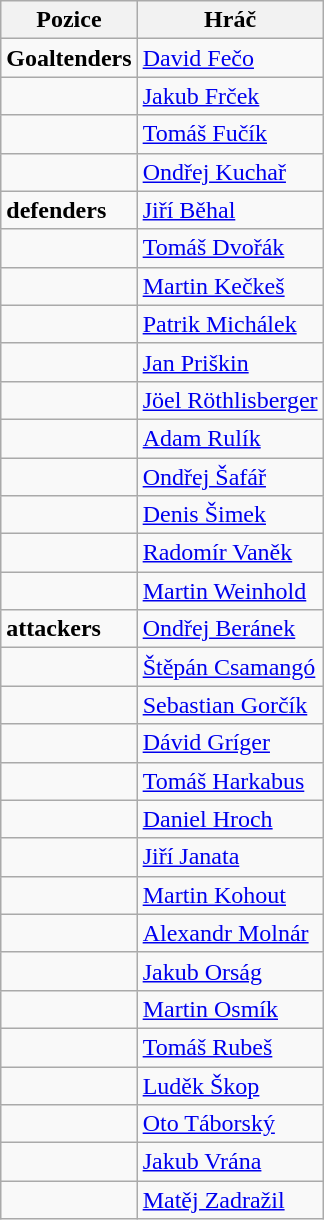<table class="wikitable sortable">
<tr>
<th>Pozice</th>
<th>Hráč</th>
</tr>
<tr>
<td><strong>Goaltenders</strong></td>
<td><a href='#'>David Fečo</a></td>
</tr>
<tr>
<td></td>
<td><a href='#'>Jakub Frček</a></td>
</tr>
<tr>
<td></td>
<td><a href='#'>Tomáš Fučík</a></td>
</tr>
<tr>
<td></td>
<td><a href='#'>Ondřej Kuchař</a></td>
</tr>
<tr>
<td><strong>defenders</strong></td>
<td><a href='#'>Jiří Běhal</a></td>
</tr>
<tr>
<td></td>
<td><a href='#'>Tomáš Dvořák</a></td>
</tr>
<tr>
<td></td>
<td><a href='#'>Martin Kečkeš</a></td>
</tr>
<tr>
<td></td>
<td><a href='#'>Patrik Michálek</a></td>
</tr>
<tr>
<td></td>
<td><a href='#'>Jan Priškin</a></td>
</tr>
<tr>
<td></td>
<td><a href='#'>Jöel Röthlisberger</a></td>
</tr>
<tr>
<td></td>
<td><a href='#'>Adam Rulík</a></td>
</tr>
<tr>
<td></td>
<td><a href='#'>Ondřej Šafář</a></td>
</tr>
<tr>
<td></td>
<td><a href='#'>Denis Šimek</a></td>
</tr>
<tr>
<td></td>
<td><a href='#'>Radomír Vaněk</a></td>
</tr>
<tr>
<td></td>
<td><a href='#'>Martin Weinhold</a></td>
</tr>
<tr>
<td><strong>attackers</strong></td>
<td><a href='#'>Ondřej Beránek</a></td>
</tr>
<tr>
<td></td>
<td><a href='#'>Štěpán Csamangó</a></td>
</tr>
<tr>
<td></td>
<td><a href='#'>Sebastian Gorčík</a></td>
</tr>
<tr>
<td></td>
<td><a href='#'>Dávid Gríger</a></td>
</tr>
<tr>
<td></td>
<td><a href='#'>Tomáš Harkabus</a></td>
</tr>
<tr>
<td></td>
<td><a href='#'>Daniel Hroch</a></td>
</tr>
<tr>
<td></td>
<td><a href='#'>Jiří Janata</a></td>
</tr>
<tr>
<td></td>
<td><a href='#'>Martin Kohout</a></td>
</tr>
<tr>
<td></td>
<td><a href='#'>Alexandr Molnár</a></td>
</tr>
<tr>
<td></td>
<td><a href='#'>Jakub Orság</a></td>
</tr>
<tr>
<td></td>
<td><a href='#'>Martin Osmík</a></td>
</tr>
<tr>
<td></td>
<td><a href='#'>Tomáš Rubeš</a></td>
</tr>
<tr>
<td></td>
<td><a href='#'>Luděk Škop</a></td>
</tr>
<tr>
<td></td>
<td><a href='#'>Oto Táborský</a></td>
</tr>
<tr>
<td></td>
<td><a href='#'>Jakub Vrána</a></td>
</tr>
<tr>
<td></td>
<td><a href='#'>Matěj Zadražil</a></td>
</tr>
</table>
